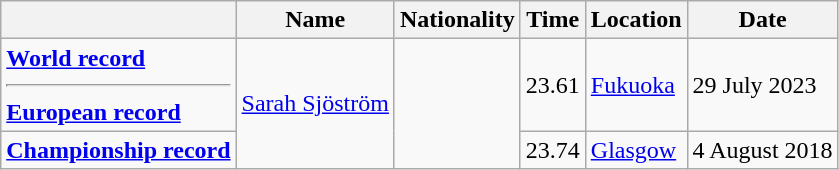<table class=wikitable>
<tr>
<th></th>
<th>Name</th>
<th>Nationality</th>
<th>Time</th>
<th>Location</th>
<th>Date</th>
</tr>
<tr>
<td><strong><a href='#'>World record</a><hr><a href='#'>European record</a></strong></td>
<td rowspan=2><a href='#'>Sarah Sjöström</a></td>
<td rowspan=2></td>
<td>23.61</td>
<td><a href='#'>Fukuoka</a></td>
<td>29 July 2023</td>
</tr>
<tr>
<td><strong><a href='#'>Championship record</a></strong></td>
<td>23.74</td>
<td><a href='#'>Glasgow</a></td>
<td>4 August 2018</td>
</tr>
</table>
